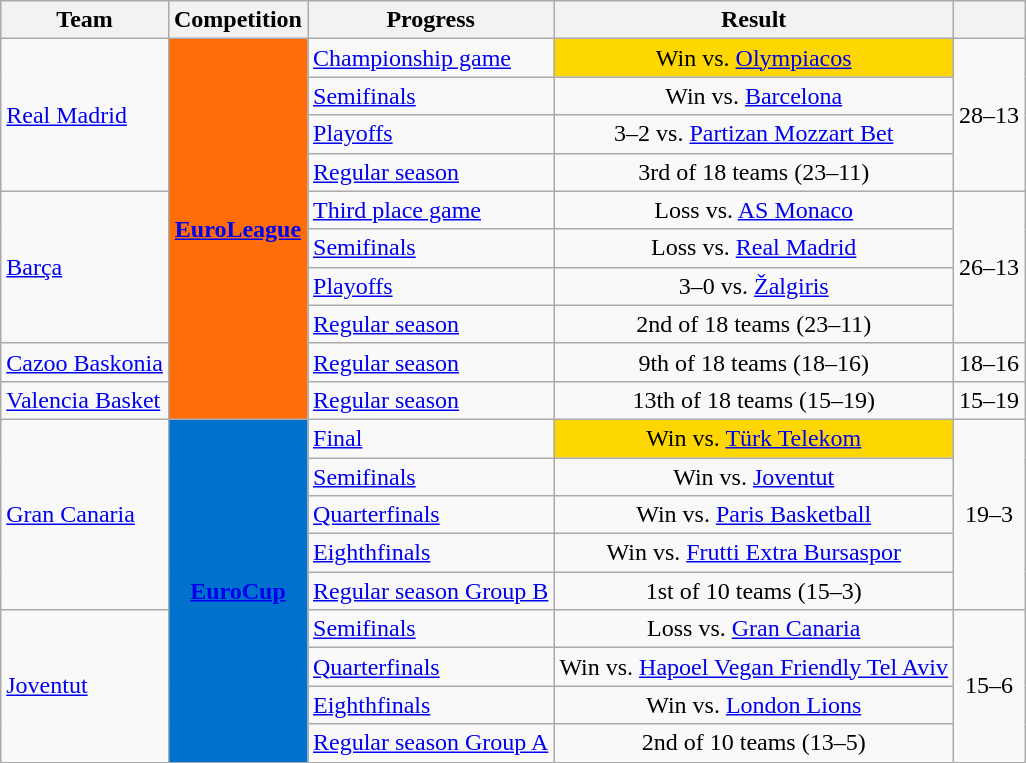<table class="wikitable sortable">
<tr>
<th>Team</th>
<th>Competition</th>
<th>Progress</th>
<th>Result</th>
<th></th>
</tr>
<tr>
<td rowspan="4"><a href='#'>Real Madrid</a></td>
<td rowspan="10" style="background:#ff6d09;color:#ffffff;text-align:center"><strong><a href='#'><span>EuroLeague</span></a></strong></td>
<td><a href='#'>Championship game</a></td>
<td style="background:#FFD700;text-align:center">Win vs.  <a href='#'>Olympiacos</a></td>
<td rowspan="4" style="text-align:center">28–13</td>
</tr>
<tr>
<td><a href='#'>Semifinals</a></td>
<td style="text-align:center">Win vs.  <a href='#'>Barcelona</a></td>
</tr>
<tr>
<td><a href='#'>Playoffs</a></td>
<td style="text-align:center">3–2 vs.  <a href='#'>Partizan Mozzart Bet</a></td>
</tr>
<tr>
<td><a href='#'>Regular season</a></td>
<td style="text-align:center">3rd of 18 teams (23–11)</td>
</tr>
<tr>
<td rowspan="4"><a href='#'>Barça</a></td>
<td><a href='#'>Third place game</a></td>
<td style="text-align:center">Loss vs.  <a href='#'>AS Monaco</a></td>
<td rowspan="4" style="text-align:center">26–13</td>
</tr>
<tr>
<td><a href='#'>Semifinals</a></td>
<td style="text-align:center">Loss vs.  <a href='#'>Real Madrid</a></td>
</tr>
<tr>
<td><a href='#'>Playoffs</a></td>
<td style="text-align:center">3–0 vs.  <a href='#'>Žalgiris</a></td>
</tr>
<tr>
<td><a href='#'>Regular season</a></td>
<td style="text-align:center">2nd of 18 teams (23–11)</td>
</tr>
<tr>
<td><a href='#'>Cazoo Baskonia</a></td>
<td><a href='#'>Regular season</a></td>
<td style="text-align:center">9th of 18 teams (18–16)</td>
<td style="text-align:center">18–16</td>
</tr>
<tr>
<td><a href='#'>Valencia Basket</a></td>
<td><a href='#'>Regular season</a></td>
<td style="text-align:center">13th of 18 teams (15–19)</td>
<td style="text-align:center">15–19</td>
</tr>
<tr>
<td rowspan="5"><a href='#'>Gran Canaria</a></td>
<td rowspan="9" style="background-color:#0072CE;color:white;text-align:center"><strong><a href='#'><span>EuroCup</span></a></strong></td>
<td><a href='#'>Final</a></td>
<td style="background:#FFD700;text-align:center">Win vs.  <a href='#'>Türk Telekom</a></td>
<td rowspan="5" style="text-align:center">19–3</td>
</tr>
<tr>
<td><a href='#'>Semifinals</a></td>
<td style="text-align:center">Win vs.  <a href='#'>Joventut</a></td>
</tr>
<tr>
<td><a href='#'>Quarterfinals</a></td>
<td style="text-align:center">Win vs.  <a href='#'>Paris Basketball</a></td>
</tr>
<tr>
<td><a href='#'>Eighthfinals</a></td>
<td style="text-align:center">Win vs.  <a href='#'>Frutti Extra Bursaspor</a></td>
</tr>
<tr>
<td><a href='#'>Regular season Group B</a></td>
<td style="text-align:center">1st of 10 teams (15–3)</td>
</tr>
<tr>
<td rowspan="4"><a href='#'>Joventut</a></td>
<td><a href='#'>Semifinals</a></td>
<td style="text-align:center">Loss vs.  <a href='#'>Gran Canaria</a></td>
<td rowspan="4" style="text-align:center">15–6</td>
</tr>
<tr>
<td><a href='#'>Quarterfinals</a></td>
<td style="text-align:center">Win vs.  <a href='#'>Hapoel Vegan Friendly Tel Aviv</a></td>
</tr>
<tr>
<td><a href='#'>Eighthfinals</a></td>
<td style="text-align:center">Win vs.  <a href='#'>London Lions</a></td>
</tr>
<tr>
<td><a href='#'>Regular season Group A</a></td>
<td style="text-align:center">2nd of 10 teams (13–5)</td>
</tr>
</table>
